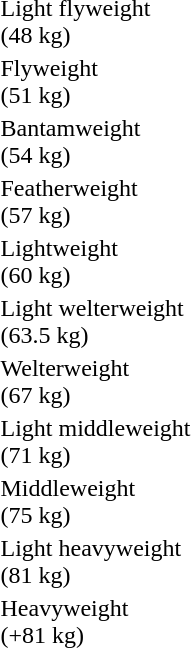<table>
<tr>
<td rowspan=2>Light flyweight<br>(48 kg)</td>
<td rowspan=2></td>
<td rowspan=2></td>
<td></td>
</tr>
<tr>
<td></td>
</tr>
<tr>
<td rowspan=2>Flyweight<br>(51 kg)</td>
<td rowspan=2></td>
<td rowspan=2></td>
<td></td>
</tr>
<tr>
<td></td>
</tr>
<tr>
<td rowspan=2>Bantamweight<br>(54 kg)</td>
<td rowspan=2></td>
<td rowspan=2></td>
<td></td>
</tr>
<tr>
<td></td>
</tr>
<tr>
<td rowspan=2>Featherweight<br>(57 kg)</td>
<td rowspan=2></td>
<td rowspan=2></td>
<td></td>
</tr>
<tr>
<td></td>
</tr>
<tr>
<td rowspan=2>Lightweight<br>(60 kg)</td>
<td rowspan=2></td>
<td rowspan=2></td>
<td></td>
</tr>
<tr>
<td></td>
</tr>
<tr>
<td rowspan=2>Light welterweight<br>(63.5 kg)</td>
<td rowspan=2></td>
<td rowspan=2></td>
<td></td>
</tr>
<tr>
<td></td>
</tr>
<tr>
<td rowspan=2>Welterweight<br>(67 kg)</td>
<td rowspan=2></td>
<td rowspan=2></td>
<td></td>
</tr>
<tr>
<td></td>
</tr>
<tr>
<td rowspan=2>Light middleweight<br>(71 kg)</td>
<td rowspan=2></td>
<td rowspan=2></td>
<td></td>
</tr>
<tr>
<td></td>
</tr>
<tr>
<td rowspan=2>Middleweight<br>(75 kg)</td>
<td rowspan=2></td>
<td rowspan=2></td>
<td></td>
</tr>
<tr>
<td></td>
</tr>
<tr>
<td rowspan=2>Light heavyweight<br>(81 kg)</td>
<td rowspan=2></td>
<td rowspan=2></td>
<td></td>
</tr>
<tr>
<td></td>
</tr>
<tr>
<td rowspan=2>Heavyweight<br>(+81 kg)</td>
<td rowspan=2></td>
<td rowspan=2></td>
<td></td>
</tr>
<tr>
<td></td>
</tr>
</table>
